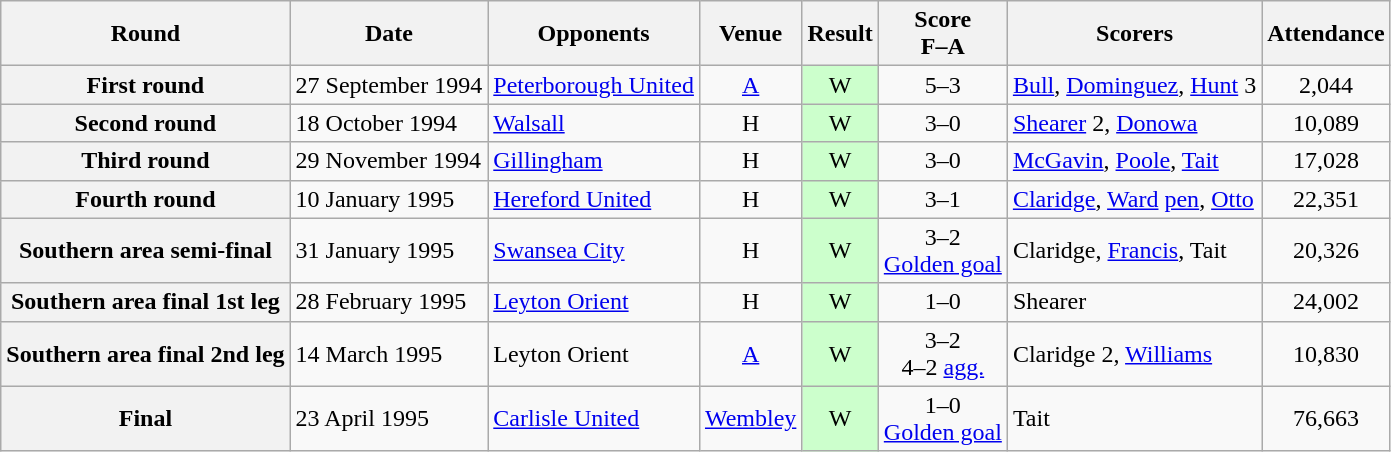<table class="wikitable plainrowheaders" style="text-align:center">
<tr>
<th scope="col">Round</th>
<th scope="col">Date</th>
<th scope="col">Opponents</th>
<th scope="col">Venue</th>
<th scope="col">Result</th>
<th scope="col">Score<br>F–A</th>
<th scope="col">Scorers</th>
<th scope="col">Attendance</th>
</tr>
<tr>
<th scope="row">First round</th>
<td align="left">27 September 1994</td>
<td align="left"><a href='#'>Peterborough United</a></td>
<td><a href='#'>A</a></td>
<td style="background:#cfc">W</td>
<td>5–3</td>
<td align="left"><a href='#'>Bull</a>, <a href='#'>Dominguez</a>, <a href='#'>Hunt</a> 3</td>
<td>2,044</td>
</tr>
<tr>
<th scope="row">Second round</th>
<td align="left">18 October 1994</td>
<td align="left"><a href='#'>Walsall</a></td>
<td>H</td>
<td style="background:#cfc">W</td>
<td>3–0</td>
<td align="left"><a href='#'>Shearer</a> 2, <a href='#'>Donowa</a></td>
<td>10,089</td>
</tr>
<tr>
<th scope="row">Third round</th>
<td align="left">29 November 1994</td>
<td align="left"><a href='#'>Gillingham</a></td>
<td>H</td>
<td style="background:#cfc">W</td>
<td>3–0</td>
<td align="left"><a href='#'>McGavin</a>, <a href='#'>Poole</a>, <a href='#'>Tait</a></td>
<td>17,028</td>
</tr>
<tr>
<th scope="row">Fourth round</th>
<td align="left">10 January 1995</td>
<td align="left"><a href='#'>Hereford United</a></td>
<td>H</td>
<td style="background:#cfc">W</td>
<td>3–1</td>
<td align="left"><a href='#'>Claridge</a>, <a href='#'>Ward</a> <a href='#'>pen</a>, <a href='#'>Otto</a></td>
<td>22,351</td>
</tr>
<tr>
<th scope="row">Southern area semi-final</th>
<td align="left">31 January 1995</td>
<td align="left"><a href='#'>Swansea City</a></td>
<td>H</td>
<td style="background:#cfc">W</td>
<td>3–2<br><a href='#'>Golden goal</a></td>
<td align="left">Claridge, <a href='#'>Francis</a>, Tait</td>
<td>20,326</td>
</tr>
<tr>
<th scope="row">Southern area final 1st leg</th>
<td align="left">28 February 1995</td>
<td align="left"><a href='#'>Leyton Orient</a></td>
<td>H</td>
<td style="background:#cfc">W</td>
<td>1–0</td>
<td align="left">Shearer</td>
<td>24,002</td>
</tr>
<tr>
<th scope="row">Southern area final 2nd leg</th>
<td align="left">14 March 1995</td>
<td align="left">Leyton Orient</td>
<td><a href='#'>A</a></td>
<td style="background:#cfc">W</td>
<td>3–2<br>4–2 <a href='#'>agg.</a></td>
<td align="left">Claridge 2, <a href='#'>Williams</a></td>
<td>10,830</td>
</tr>
<tr>
<th scope="row">Final</th>
<td align="left">23 April 1995</td>
<td align="left"><a href='#'>Carlisle United</a></td>
<td><a href='#'>Wembley</a></td>
<td style="background:#cfc">W</td>
<td>1–0<br><a href='#'>Golden goal</a></td>
<td align="left">Tait</td>
<td>76,663</td>
</tr>
</table>
